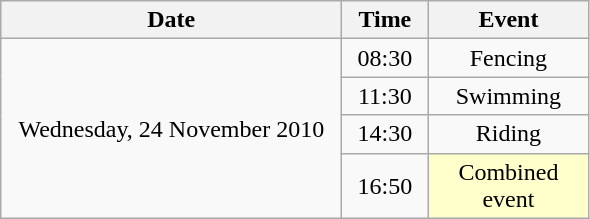<table class = "wikitable" style="text-align:center;">
<tr>
<th width=220>Date</th>
<th width=50>Time</th>
<th width=100>Event</th>
</tr>
<tr>
<td rowspan=4>Wednesday, 24 November 2010</td>
<td>08:30</td>
<td>Fencing</td>
</tr>
<tr>
<td>11:30</td>
<td>Swimming</td>
</tr>
<tr>
<td>14:30</td>
<td>Riding</td>
</tr>
<tr>
<td>16:50</td>
<td bgcolor=ffffcc>Combined event</td>
</tr>
</table>
